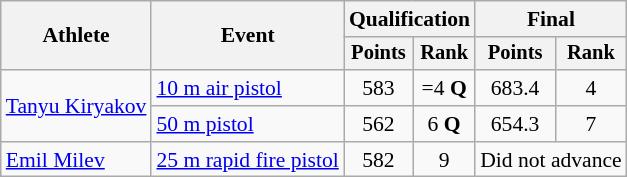<table class="wikitable" style="font-size:90%">
<tr>
<th rowspan="2">Athlete</th>
<th rowspan="2">Event</th>
<th colspan=2>Qualification</th>
<th colspan=2>Final</th>
</tr>
<tr style="font-size:95%">
<th>Points</th>
<th>Rank</th>
<th>Points</th>
<th>Rank</th>
</tr>
<tr align=center>
<td align=left rowspan=2><a href='#'>Tanyu Kiryakov</a></td>
<td align=left><a href='#'>10 m air pistol</a></td>
<td>583</td>
<td>=4 <strong>Q</strong></td>
<td>683.4</td>
<td>4</td>
</tr>
<tr align=center>
<td align=left><a href='#'>50 m pistol</a></td>
<td>562</td>
<td>6 <strong>Q</strong></td>
<td>654.3</td>
<td>7</td>
</tr>
<tr align=center>
<td align=left><a href='#'>Emil Milev</a></td>
<td align=left><a href='#'>25 m rapid fire pistol</a></td>
<td>582</td>
<td>9</td>
<td colspan=2>Did not advance</td>
</tr>
</table>
